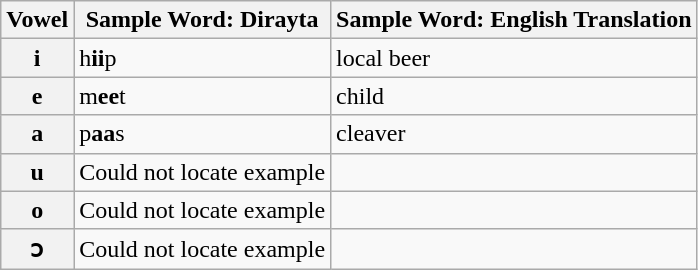<table class="wikitable">
<tr>
<th>Vowel</th>
<th>Sample Word: Dirayta</th>
<th>Sample Word: English Translation</th>
</tr>
<tr>
<th>i</th>
<td>h<strong>ii</strong>p</td>
<td>local beer</td>
</tr>
<tr>
<th>e</th>
<td>m<strong>ee</strong>t</td>
<td>child</td>
</tr>
<tr>
<th>a</th>
<td>p<strong>aa</strong>s</td>
<td>cleaver</td>
</tr>
<tr>
<th>u</th>
<td>Could not locate example</td>
<td></td>
</tr>
<tr>
<th>o</th>
<td>Could not locate example</td>
<td></td>
</tr>
<tr>
<th>ɔ</th>
<td>Could not locate example</td>
<td></td>
</tr>
</table>
